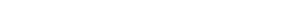<table style="width:22%; text-align:center;">
<tr style="color:white;">
<td style="background:"><strong>3</strong></td>
<td style="background:"><strong>10</strong></td>
<td style="background:"><strong>22</strong></td>
</tr>
</table>
